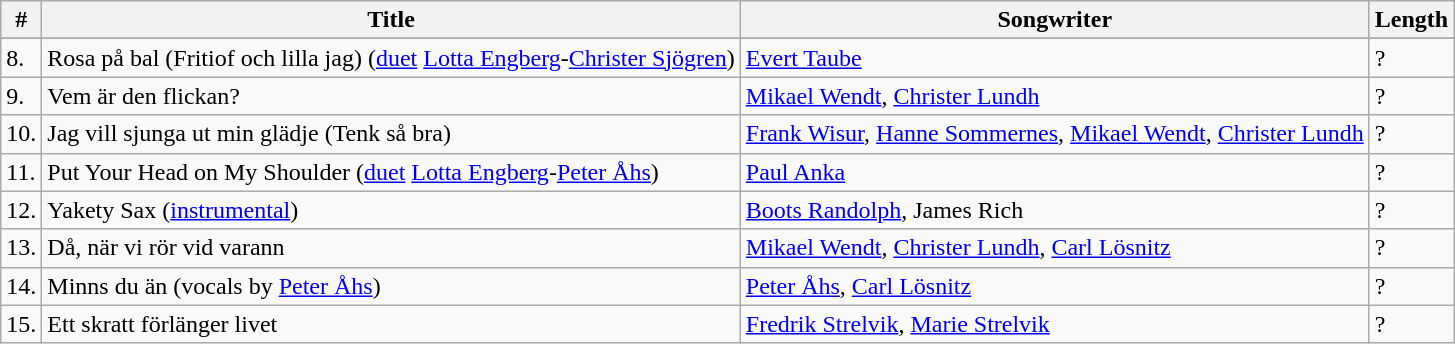<table class="wikitable">
<tr>
<th>#</th>
<th>Title</th>
<th>Songwriter</th>
<th>Length</th>
</tr>
<tr bgcolor="#ebf5ff">
</tr>
<tr>
<td>8.</td>
<td>Rosa på bal (Fritiof och lilla jag) (<a href='#'>duet</a> <a href='#'>Lotta Engberg</a>-<a href='#'>Christer Sjögren</a>)</td>
<td><a href='#'>Evert Taube</a></td>
<td>?</td>
</tr>
<tr>
<td>9.</td>
<td>Vem är den flickan?</td>
<td><a href='#'>Mikael Wendt</a>, <a href='#'>Christer Lundh</a></td>
<td>?</td>
</tr>
<tr>
<td>10.</td>
<td>Jag vill sjunga ut min glädje (Tenk så bra)</td>
<td><a href='#'>Frank Wisur</a>, <a href='#'>Hanne Sommernes</a>, <a href='#'>Mikael Wendt</a>, <a href='#'>Christer Lundh</a></td>
<td>?</td>
</tr>
<tr>
<td>11.</td>
<td>Put Your Head on My Shoulder (<a href='#'>duet</a> <a href='#'>Lotta Engberg</a>-<a href='#'>Peter Åhs</a>)</td>
<td><a href='#'>Paul Anka</a></td>
<td>?</td>
</tr>
<tr>
<td>12.</td>
<td>Yakety Sax (<a href='#'>instrumental</a>)</td>
<td><a href='#'>Boots Randolph</a>, James Rich</td>
<td>?</td>
</tr>
<tr>
<td>13.</td>
<td>Då, när vi rör vid varann</td>
<td><a href='#'>Mikael Wendt</a>, <a href='#'>Christer Lundh</a>, <a href='#'>Carl Lösnitz</a></td>
<td>?</td>
</tr>
<tr>
<td>14.</td>
<td>Minns du än (vocals by <a href='#'>Peter Åhs</a>)</td>
<td><a href='#'>Peter Åhs</a>, <a href='#'>Carl Lösnitz</a></td>
<td>?</td>
</tr>
<tr>
<td>15.</td>
<td>Ett skratt förlänger livet</td>
<td><a href='#'>Fredrik Strelvik</a>, <a href='#'>Marie Strelvik</a></td>
<td>?</td>
</tr>
</table>
